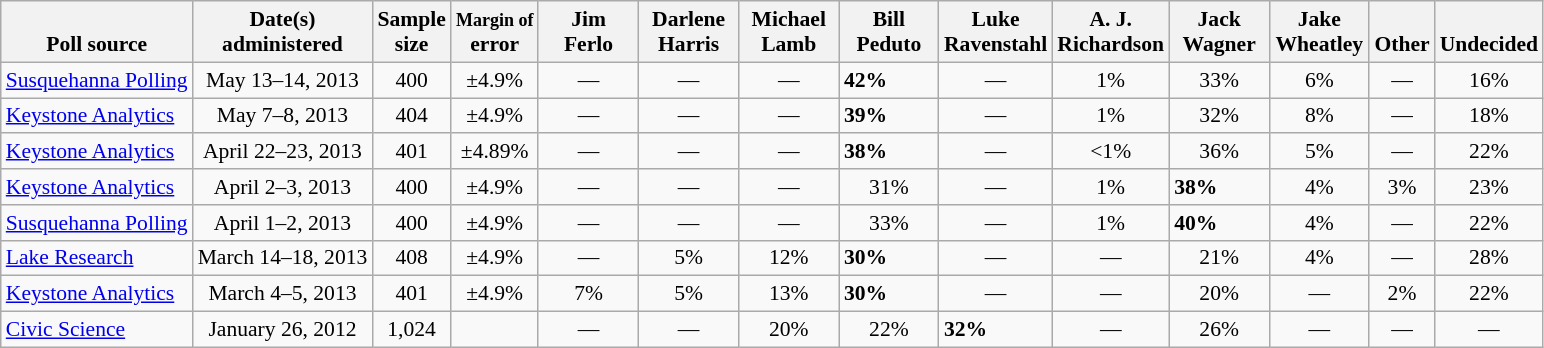<table class="wikitable" style="font-size:90%;">
<tr valign= bottom>
<th>Poll source</th>
<th>Date(s)<br>administered</th>
<th class=small>Sample<br>size</th>
<th><small>Margin of</small><br>error</th>
<th style="width:60px;">Jim<br>Ferlo</th>
<th style="width:60px;">Darlene<br>Harris</th>
<th style="width:60px;">Michael<br>Lamb</th>
<th style="width:60px;">Bill<br>Peduto</th>
<th style="width:60px;">Luke<br>Ravenstahl</th>
<th style="width:60px;">A. J.<br>Richardson</th>
<th style="width:60px;">Jack<br>Wagner</th>
<th style="width:60px;">Jake<br>Wheatley</th>
<th>Other</th>
<th>Undecided</th>
</tr>
<tr>
<td><a href='#'>Susquehanna Polling</a></td>
<td align=center>May 13–14, 2013</td>
<td align=center>400</td>
<td align=center>±4.9%</td>
<td align=center>—</td>
<td align=center>—</td>
<td align=center>—</td>
<td><strong>42%</strong></td>
<td align=center>—</td>
<td align=center>1%</td>
<td align=center>33%</td>
<td align=center>6%</td>
<td align=center>—</td>
<td align=center>16%</td>
</tr>
<tr>
<td><a href='#'>Keystone Analytics</a></td>
<td align=center>May 7–8, 2013</td>
<td align=center>404</td>
<td align=center>±4.9%</td>
<td align=center>—</td>
<td align=center>—</td>
<td align=center>—</td>
<td><strong>39%</strong></td>
<td align=center>—</td>
<td align=center>1%</td>
<td align=center>32%</td>
<td align=center>8%</td>
<td align=center>—</td>
<td align=center>18%</td>
</tr>
<tr>
<td><a href='#'>Keystone Analytics</a></td>
<td align=center>April 22–23, 2013</td>
<td align=center>401</td>
<td align=center>±4.89%</td>
<td align=center>—</td>
<td align=center>—</td>
<td align=center>—</td>
<td><strong>38%</strong></td>
<td align=center>—</td>
<td align=center><1%</td>
<td align=center>36%</td>
<td align=center>5%</td>
<td align=center>—</td>
<td align=center>22%</td>
</tr>
<tr>
<td><a href='#'>Keystone Analytics</a></td>
<td align=center>April 2–3, 2013</td>
<td align=center>400</td>
<td align=center>±4.9%</td>
<td align=center>—</td>
<td align=center>—</td>
<td align=center>—</td>
<td align=center>31%</td>
<td align=center>—</td>
<td align=center>1%</td>
<td><strong>38%</strong></td>
<td align=center>4%</td>
<td align=center>3%</td>
<td align=center>23%</td>
</tr>
<tr>
<td><a href='#'>Susquehanna Polling</a></td>
<td align=center>April 1–2, 2013</td>
<td align=center>400</td>
<td align=center>±4.9%</td>
<td align=center>—</td>
<td align=center>—</td>
<td align=center>—</td>
<td align=center>33%</td>
<td align=center>—</td>
<td align=center>1%</td>
<td><strong>40%</strong></td>
<td align=center>4%</td>
<td align=center>—</td>
<td align=center>22%</td>
</tr>
<tr>
<td><a href='#'>Lake Research</a></td>
<td align=center>March 14–18, 2013</td>
<td align=center>408</td>
<td align=center>±4.9%</td>
<td align=center>—</td>
<td align=center>5%</td>
<td align=center>12%</td>
<td><strong>30%</strong></td>
<td align=center>—</td>
<td align=center>—</td>
<td align=center>21%</td>
<td align=center>4%</td>
<td align=center>—</td>
<td align=center>28%</td>
</tr>
<tr>
<td><a href='#'>Keystone Analytics</a></td>
<td align=center>March 4–5, 2013</td>
<td align=center>401</td>
<td align=center>±4.9%</td>
<td align=center>7%</td>
<td align=center>5%</td>
<td align=center>13%</td>
<td><strong>30%</strong></td>
<td align=center>—</td>
<td align=center>—</td>
<td align=center>20%</td>
<td align=center>—</td>
<td align=center>2%</td>
<td align=center>22%</td>
</tr>
<tr>
<td><a href='#'>Civic Science</a></td>
<td align=center>January 26, 2012</td>
<td align=center>1,024</td>
<td align=center></td>
<td align=center>—</td>
<td align=center>—</td>
<td align=center>20%</td>
<td align=center>22%</td>
<td><strong>32%</strong></td>
<td align=center>—</td>
<td align=center>26%</td>
<td align=center>—</td>
<td align=center>—</td>
<td align=center>—</td>
</tr>
</table>
